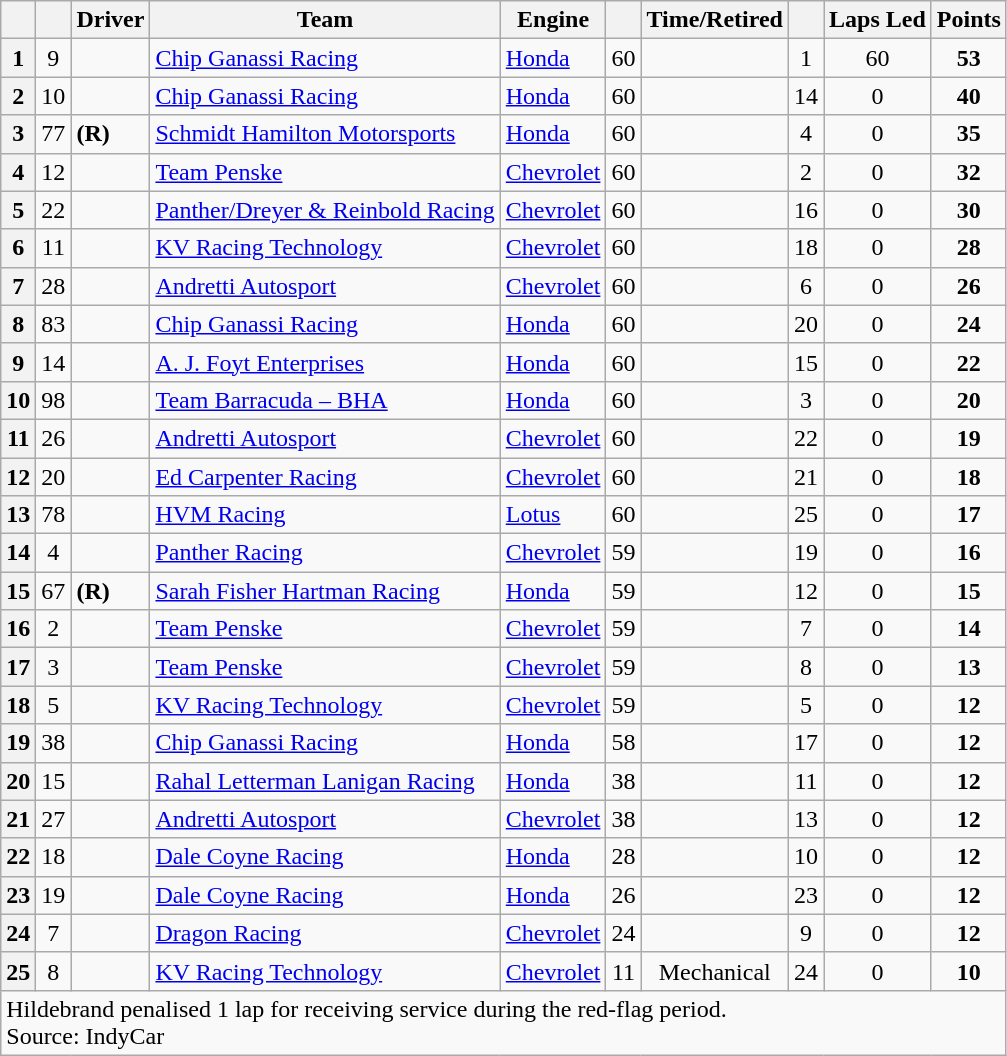<table class="wikitable sortable">
<tr>
<th scope="col"></th>
<th scope="col"></th>
<th scope="col">Driver</th>
<th scope="col">Team</th>
<th scope="col">Engine</th>
<th scope="col"></th>
<th scope="col">Time/Retired</th>
<th scope="col"></th>
<th scope="col">Laps Led</th>
<th scope="col">Points</th>
</tr>
<tr>
<th scope="row">1</th>
<td align="center">9</td>
<td></td>
<td><a href='#'>Chip Ganassi Racing</a></td>
<td><a href='#'>Honda</a></td>
<td align=center>60</td>
<td align=center></td>
<td align=center>1</td>
<td align=center>60</td>
<td align=center><strong>53</strong></td>
</tr>
<tr>
<th scope="row">2</th>
<td align="center">10</td>
<td></td>
<td><a href='#'>Chip Ganassi Racing</a></td>
<td><a href='#'>Honda</a></td>
<td align=center>60</td>
<td align=center></td>
<td align=center>14</td>
<td align=center>0</td>
<td align=center><strong>40</strong></td>
</tr>
<tr>
<th scope="row">3</th>
<td align="center">77</td>
<td> <strong>(R)</strong></td>
<td><a href='#'>Schmidt Hamilton Motorsports</a></td>
<td><a href='#'>Honda</a></td>
<td align=center>60</td>
<td align=center></td>
<td align=center>4</td>
<td align=center>0</td>
<td align=center><strong>35</strong></td>
</tr>
<tr>
<th scope="row">4</th>
<td align="center">12</td>
<td></td>
<td><a href='#'>Team Penske</a></td>
<td><a href='#'>Chevrolet</a></td>
<td align=center>60</td>
<td align=center></td>
<td align=center>2</td>
<td align=center>0</td>
<td align=center><strong>32</strong></td>
</tr>
<tr>
<th scope="row">5</th>
<td align="center">22</td>
<td></td>
<td><a href='#'>Panther/Dreyer & Reinbold Racing</a></td>
<td><a href='#'>Chevrolet</a></td>
<td align=center>60</td>
<td align=center></td>
<td align=center>16</td>
<td align=center>0</td>
<td align=center><strong>30</strong></td>
</tr>
<tr>
<th scope="row">6</th>
<td align="center">11</td>
<td></td>
<td><a href='#'>KV Racing Technology</a></td>
<td><a href='#'>Chevrolet</a></td>
<td align=center>60</td>
<td align=center></td>
<td align=center>18</td>
<td align=center>0</td>
<td align=center><strong>28</strong></td>
</tr>
<tr>
<th scope="row">7</th>
<td align="center">28</td>
<td></td>
<td><a href='#'>Andretti Autosport</a></td>
<td><a href='#'>Chevrolet</a></td>
<td align=center>60</td>
<td align=center></td>
<td align=center>6</td>
<td align=center>0</td>
<td align=center><strong>26</strong></td>
</tr>
<tr>
<th scope="row">8</th>
<td align="center">83</td>
<td></td>
<td><a href='#'>Chip Ganassi Racing</a></td>
<td><a href='#'>Honda</a></td>
<td align=center>60</td>
<td align=center></td>
<td align=center>20</td>
<td align=center>0</td>
<td align=center><strong>24</strong></td>
</tr>
<tr>
<th scope="row">9</th>
<td align="center">14</td>
<td></td>
<td><a href='#'>A. J. Foyt Enterprises</a></td>
<td><a href='#'>Honda</a></td>
<td align=center>60</td>
<td align=center></td>
<td align=center>15</td>
<td align=center>0</td>
<td align=center><strong>22</strong></td>
</tr>
<tr>
<th scope="row">10</th>
<td align="center">98</td>
<td></td>
<td><a href='#'>Team Barracuda – BHA</a></td>
<td><a href='#'>Honda</a></td>
<td align=center>60</td>
<td align=center></td>
<td align=center>3</td>
<td align=center>0</td>
<td align=center><strong>20</strong></td>
</tr>
<tr>
<th scope="row">11</th>
<td align="center">26</td>
<td></td>
<td><a href='#'>Andretti Autosport</a></td>
<td><a href='#'>Chevrolet</a></td>
<td align=center>60</td>
<td align=center></td>
<td align=center>22</td>
<td align=center>0</td>
<td align=center><strong>19</strong></td>
</tr>
<tr>
<th scope="row">12</th>
<td align="center">20</td>
<td></td>
<td><a href='#'>Ed Carpenter Racing</a></td>
<td><a href='#'>Chevrolet</a></td>
<td align=center>60</td>
<td align=center></td>
<td align=center>21</td>
<td align=center>0</td>
<td align=center><strong>18</strong></td>
</tr>
<tr>
<th scope="row">13</th>
<td align="center">78</td>
<td></td>
<td><a href='#'>HVM Racing</a></td>
<td><a href='#'>Lotus</a></td>
<td align=center>60</td>
<td align=center></td>
<td align=center>25</td>
<td align=center>0</td>
<td align=center><strong>17</strong></td>
</tr>
<tr>
<th scope="row">14</th>
<td align=center>4</td>
<td></td>
<td><a href='#'>Panther Racing</a></td>
<td><a href='#'>Chevrolet</a></td>
<td align=center>59</td>
<td align=center></td>
<td align=center>19</td>
<td align=center>0</td>
<td align=center><strong>16</strong></td>
</tr>
<tr>
<th scope="row">15</th>
<td align="center">67</td>
<td> <strong>(R)</strong></td>
<td><a href='#'>Sarah Fisher Hartman Racing</a></td>
<td><a href='#'>Honda</a></td>
<td align=center>59</td>
<td align=center></td>
<td align=center>12</td>
<td align=center>0</td>
<td align=center><strong>15</strong></td>
</tr>
<tr>
<th scope="row">16</th>
<td align="center">2</td>
<td></td>
<td><a href='#'>Team Penske</a></td>
<td><a href='#'>Chevrolet</a></td>
<td align=center>59</td>
<td align=center></td>
<td align=center>7</td>
<td align=center>0</td>
<td align=center><strong>14</strong></td>
</tr>
<tr>
<th scope="row">17</th>
<td align="center">3</td>
<td></td>
<td><a href='#'>Team Penske</a></td>
<td><a href='#'>Chevrolet</a></td>
<td align=center>59</td>
<td align=center></td>
<td align=center>8</td>
<td align=center>0</td>
<td align=center><strong>13</strong></td>
</tr>
<tr>
<th scope="row">18</th>
<td align="center">5</td>
<td></td>
<td><a href='#'>KV Racing Technology</a></td>
<td><a href='#'>Chevrolet</a></td>
<td align=center>59</td>
<td align=center></td>
<td align=center>5</td>
<td align=center>0</td>
<td align=center><strong>12</strong></td>
</tr>
<tr>
<th scope="row">19</th>
<td align="center">38</td>
<td></td>
<td><a href='#'>Chip Ganassi Racing</a></td>
<td><a href='#'>Honda</a></td>
<td align=center>58</td>
<td align=center></td>
<td align=center>17</td>
<td align=center>0</td>
<td align=center><strong>12</strong></td>
</tr>
<tr>
<th scope="row">20</th>
<td align="center">15</td>
<td></td>
<td><a href='#'>Rahal Letterman Lanigan Racing</a></td>
<td><a href='#'>Honda</a></td>
<td align=center>38</td>
<td align=center></td>
<td align=center>11</td>
<td align=center>0</td>
<td align=center><strong>12</strong></td>
</tr>
<tr>
<th scope="row">21</th>
<td align="center">27</td>
<td></td>
<td><a href='#'>Andretti Autosport</a></td>
<td><a href='#'>Chevrolet</a></td>
<td align=center>38</td>
<td align=center></td>
<td align=center>13</td>
<td align=center>0</td>
<td align=center><strong>12</strong></td>
</tr>
<tr>
<th scope="row">22</th>
<td align="center">18</td>
<td></td>
<td><a href='#'>Dale Coyne Racing</a></td>
<td><a href='#'>Honda</a></td>
<td align=center>28</td>
<td align=center></td>
<td align=center>10</td>
<td align=center>0</td>
<td align=center><strong>12</strong></td>
</tr>
<tr>
<th scope="row">23</th>
<td align=center>19</td>
<td></td>
<td><a href='#'>Dale Coyne Racing</a></td>
<td><a href='#'>Honda</a></td>
<td align=center>26</td>
<td align=center></td>
<td align=center>23</td>
<td align=center>0</td>
<td align=center><strong>12</strong></td>
</tr>
<tr>
<th scope="row">24</th>
<td align="center">7</td>
<td></td>
<td><a href='#'>Dragon Racing</a></td>
<td><a href='#'>Chevrolet</a></td>
<td align=center>24</td>
<td align=center></td>
<td align=center>9</td>
<td align=center>0</td>
<td align=center><strong>12</strong></td>
</tr>
<tr>
<th scope="row">25</th>
<td align=center>8</td>
<td></td>
<td><a href='#'>KV Racing Technology</a></td>
<td><a href='#'>Chevrolet</a></td>
<td align=center>11</td>
<td align=center>Mechanical</td>
<td align=center>24</td>
<td align=center>0</td>
<td align=center><strong>10</strong></td>
</tr>
<tr class="sortbottom">
<td colspan=10> Hildebrand penalised 1 lap for receiving service during the red-flag period.<br>Source: IndyCar</td>
</tr>
</table>
